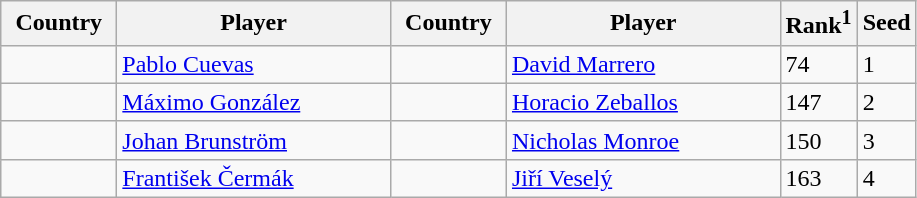<table class="sortable wikitable">
<tr>
<th width="70">Country</th>
<th width="175">Player</th>
<th width="70">Country</th>
<th width="175">Player</th>
<th>Rank<sup>1</sup></th>
<th>Seed</th>
</tr>
<tr>
<td></td>
<td><a href='#'>Pablo Cuevas</a></td>
<td></td>
<td><a href='#'>David Marrero</a></td>
<td>74</td>
<td>1</td>
</tr>
<tr>
<td></td>
<td><a href='#'>Máximo González</a></td>
<td></td>
<td><a href='#'>Horacio Zeballos</a></td>
<td>147</td>
<td>2</td>
</tr>
<tr>
<td></td>
<td><a href='#'>Johan Brunström</a></td>
<td></td>
<td><a href='#'>Nicholas Monroe</a></td>
<td>150</td>
<td>3</td>
</tr>
<tr>
<td></td>
<td><a href='#'>František Čermák</a></td>
<td></td>
<td><a href='#'>Jiří Veselý</a></td>
<td>163</td>
<td>4</td>
</tr>
</table>
